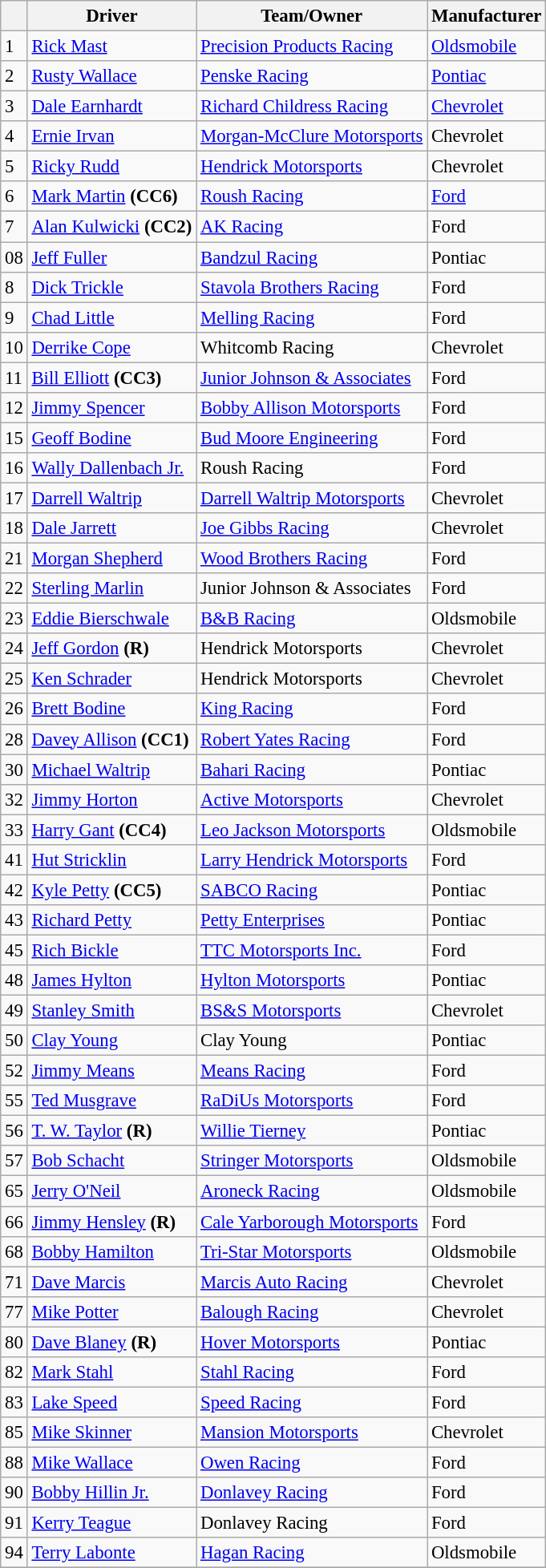<table class="wikitable" style="font-size:95%">
<tr>
<th></th>
<th>Driver</th>
<th>Team/Owner</th>
<th>Manufacturer</th>
</tr>
<tr>
<td>1</td>
<td><a href='#'>Rick Mast</a></td>
<td><a href='#'>Precision Products Racing</a></td>
<td><a href='#'>Oldsmobile</a></td>
</tr>
<tr>
<td>2</td>
<td><a href='#'>Rusty Wallace</a></td>
<td><a href='#'>Penske Racing</a></td>
<td><a href='#'>Pontiac</a></td>
</tr>
<tr>
<td>3</td>
<td><a href='#'>Dale Earnhardt</a></td>
<td><a href='#'>Richard Childress Racing</a></td>
<td><a href='#'>Chevrolet</a></td>
</tr>
<tr>
<td>4</td>
<td><a href='#'>Ernie Irvan</a></td>
<td><a href='#'>Morgan-McClure Motorsports</a></td>
<td>Chevrolet</td>
</tr>
<tr>
<td>5</td>
<td><a href='#'>Ricky Rudd</a></td>
<td><a href='#'>Hendrick Motorsports</a></td>
<td>Chevrolet</td>
</tr>
<tr>
<td>6</td>
<td><a href='#'>Mark Martin</a> <strong>(CC6)</strong></td>
<td><a href='#'>Roush Racing</a></td>
<td><a href='#'>Ford</a></td>
</tr>
<tr>
<td>7</td>
<td><a href='#'>Alan Kulwicki</a> <strong>(CC2)</strong></td>
<td><a href='#'>AK Racing</a></td>
<td>Ford</td>
</tr>
<tr>
<td>08</td>
<td><a href='#'>Jeff Fuller</a></td>
<td><a href='#'>Bandzul Racing</a></td>
<td>Pontiac</td>
</tr>
<tr>
<td>8</td>
<td><a href='#'>Dick Trickle</a></td>
<td><a href='#'>Stavola Brothers Racing</a></td>
<td>Ford</td>
</tr>
<tr>
<td>9</td>
<td><a href='#'>Chad Little</a></td>
<td><a href='#'>Melling Racing</a></td>
<td>Ford</td>
</tr>
<tr>
<td>10</td>
<td><a href='#'>Derrike Cope</a></td>
<td>Whitcomb Racing</td>
<td>Chevrolet</td>
</tr>
<tr>
<td>11</td>
<td><a href='#'>Bill Elliott</a> <strong>(CC3)</strong></td>
<td><a href='#'>Junior Johnson & Associates</a></td>
<td>Ford</td>
</tr>
<tr>
<td>12</td>
<td><a href='#'>Jimmy Spencer</a></td>
<td><a href='#'>Bobby Allison Motorsports</a></td>
<td>Ford</td>
</tr>
<tr>
<td>15</td>
<td><a href='#'>Geoff Bodine</a></td>
<td><a href='#'>Bud Moore Engineering</a></td>
<td>Ford</td>
</tr>
<tr>
<td>16</td>
<td><a href='#'>Wally Dallenbach Jr.</a></td>
<td>Roush Racing</td>
<td>Ford</td>
</tr>
<tr>
<td>17</td>
<td><a href='#'>Darrell Waltrip</a></td>
<td><a href='#'>Darrell Waltrip Motorsports</a></td>
<td>Chevrolet</td>
</tr>
<tr>
<td>18</td>
<td><a href='#'>Dale Jarrett</a></td>
<td><a href='#'>Joe Gibbs Racing</a></td>
<td>Chevrolet</td>
</tr>
<tr>
<td>21</td>
<td><a href='#'>Morgan Shepherd</a></td>
<td><a href='#'>Wood Brothers Racing</a></td>
<td>Ford</td>
</tr>
<tr>
<td>22</td>
<td><a href='#'>Sterling Marlin</a></td>
<td>Junior Johnson & Associates</td>
<td>Ford</td>
</tr>
<tr>
<td>23</td>
<td><a href='#'>Eddie Bierschwale</a></td>
<td><a href='#'>B&B Racing</a></td>
<td>Oldsmobile</td>
</tr>
<tr>
<td>24</td>
<td><a href='#'>Jeff Gordon</a> <strong>(R)</strong></td>
<td>Hendrick Motorsports</td>
<td>Chevrolet</td>
</tr>
<tr>
<td>25</td>
<td><a href='#'>Ken Schrader</a></td>
<td>Hendrick Motorsports</td>
<td>Chevrolet</td>
</tr>
<tr>
<td>26</td>
<td><a href='#'>Brett Bodine</a></td>
<td><a href='#'>King Racing</a></td>
<td>Ford</td>
</tr>
<tr>
<td>28</td>
<td><a href='#'>Davey Allison</a> <strong>(CC1)</strong></td>
<td><a href='#'>Robert Yates Racing</a></td>
<td>Ford</td>
</tr>
<tr>
<td>30</td>
<td><a href='#'>Michael Waltrip</a></td>
<td><a href='#'>Bahari Racing</a></td>
<td>Pontiac</td>
</tr>
<tr>
<td>32</td>
<td><a href='#'>Jimmy Horton</a></td>
<td><a href='#'>Active Motorsports</a></td>
<td>Chevrolet</td>
</tr>
<tr>
<td>33</td>
<td><a href='#'>Harry Gant</a> <strong>(CC4)</strong></td>
<td><a href='#'>Leo Jackson Motorsports</a></td>
<td>Oldsmobile</td>
</tr>
<tr>
<td>41</td>
<td><a href='#'>Hut Stricklin</a></td>
<td><a href='#'>Larry Hendrick Motorsports</a></td>
<td>Ford</td>
</tr>
<tr>
<td>42</td>
<td><a href='#'>Kyle Petty</a> <strong>(CC5)</strong></td>
<td><a href='#'>SABCO Racing</a></td>
<td>Pontiac</td>
</tr>
<tr>
<td>43</td>
<td><a href='#'>Richard Petty</a></td>
<td><a href='#'>Petty Enterprises</a></td>
<td>Pontiac</td>
</tr>
<tr>
<td>45</td>
<td><a href='#'>Rich Bickle</a></td>
<td><a href='#'>TTC Motorsports Inc.</a></td>
<td>Ford</td>
</tr>
<tr>
<td>48</td>
<td><a href='#'>James Hylton</a></td>
<td><a href='#'>Hylton Motorsports</a></td>
<td>Pontiac</td>
</tr>
<tr>
<td>49</td>
<td><a href='#'>Stanley Smith</a></td>
<td><a href='#'>BS&S Motorsports</a></td>
<td>Chevrolet</td>
</tr>
<tr>
<td>50</td>
<td><a href='#'>Clay Young</a></td>
<td>Clay Young</td>
<td>Pontiac</td>
</tr>
<tr>
<td>52</td>
<td><a href='#'>Jimmy Means</a></td>
<td><a href='#'>Means Racing</a></td>
<td>Ford</td>
</tr>
<tr>
<td>55</td>
<td><a href='#'>Ted Musgrave</a></td>
<td><a href='#'>RaDiUs Motorsports</a></td>
<td>Ford</td>
</tr>
<tr>
<td>56</td>
<td><a href='#'>T. W. Taylor</a> <strong>(R)</strong></td>
<td><a href='#'>Willie Tierney</a></td>
<td>Pontiac</td>
</tr>
<tr>
<td>57</td>
<td><a href='#'>Bob Schacht</a></td>
<td><a href='#'>Stringer Motorsports</a></td>
<td>Oldsmobile</td>
</tr>
<tr>
<td>65</td>
<td><a href='#'>Jerry O'Neil</a></td>
<td><a href='#'>Aroneck Racing</a></td>
<td>Oldsmobile</td>
</tr>
<tr>
<td>66</td>
<td><a href='#'>Jimmy Hensley</a> <strong>(R)</strong></td>
<td><a href='#'>Cale Yarborough Motorsports</a></td>
<td>Ford</td>
</tr>
<tr>
<td>68</td>
<td><a href='#'>Bobby Hamilton</a></td>
<td><a href='#'>Tri-Star Motorsports</a></td>
<td>Oldsmobile</td>
</tr>
<tr>
<td>71</td>
<td><a href='#'>Dave Marcis</a></td>
<td><a href='#'>Marcis Auto Racing</a></td>
<td>Chevrolet</td>
</tr>
<tr>
<td>77</td>
<td><a href='#'>Mike Potter</a></td>
<td><a href='#'>Balough Racing</a></td>
<td>Chevrolet</td>
</tr>
<tr>
<td>80</td>
<td><a href='#'>Dave Blaney</a> <strong>(R)</strong></td>
<td><a href='#'>Hover Motorsports</a></td>
<td>Pontiac</td>
</tr>
<tr>
<td>82</td>
<td><a href='#'>Mark Stahl</a></td>
<td><a href='#'>Stahl Racing</a></td>
<td>Ford</td>
</tr>
<tr>
<td>83</td>
<td><a href='#'>Lake Speed</a></td>
<td><a href='#'>Speed Racing</a></td>
<td>Ford</td>
</tr>
<tr>
<td>85</td>
<td><a href='#'>Mike Skinner</a></td>
<td><a href='#'>Mansion Motorsports</a></td>
<td>Chevrolet</td>
</tr>
<tr>
<td>88</td>
<td><a href='#'>Mike Wallace</a></td>
<td><a href='#'>Owen Racing</a></td>
<td>Ford</td>
</tr>
<tr>
<td>90</td>
<td><a href='#'>Bobby Hillin Jr.</a></td>
<td><a href='#'>Donlavey Racing</a></td>
<td>Ford</td>
</tr>
<tr>
<td>91</td>
<td><a href='#'>Kerry Teague</a></td>
<td>Donlavey Racing</td>
<td>Ford</td>
</tr>
<tr>
<td>94</td>
<td><a href='#'>Terry Labonte</a></td>
<td><a href='#'>Hagan Racing</a></td>
<td>Oldsmobile</td>
</tr>
<tr>
</tr>
</table>
